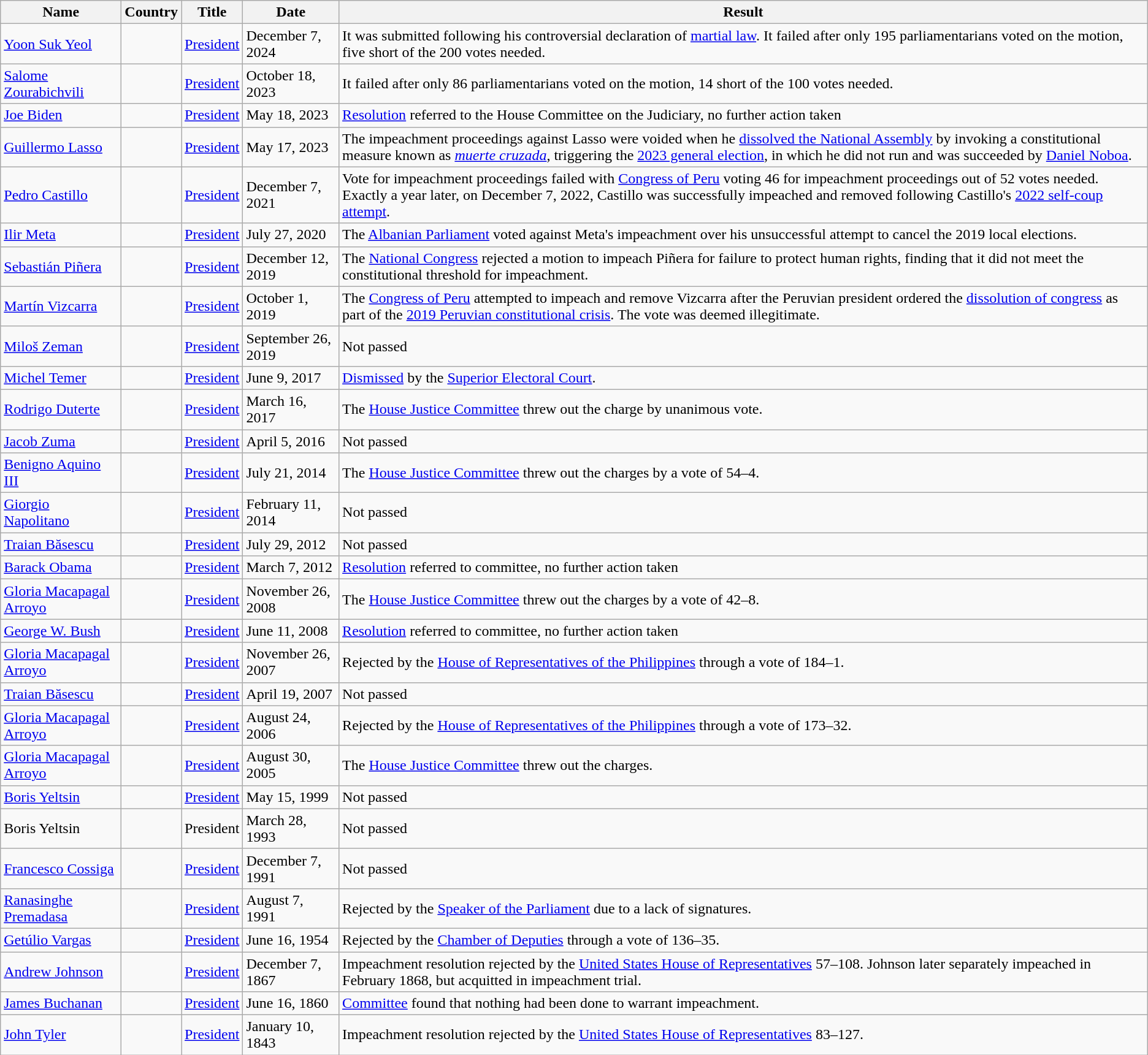<table class="wikitable sortable">
<tr>
<th>Name</th>
<th>Country</th>
<th>Title</th>
<th>Date</th>
<th>Result</th>
</tr>
<tr>
<td><a href='#'>Yoon Suk Yeol</a></td>
<td></td>
<td><a href='#'>President</a></td>
<td>December 7, 2024</td>
<td>It was submitted following his controversial declaration of <a href='#'>martial law</a>. It failed after only 195 parliamentarians voted on the motion, five short of the 200 votes needed.</td>
</tr>
<tr>
<td><a href='#'>Salome Zourabichvili</a></td>
<td></td>
<td><a href='#'>President</a></td>
<td>October 18, 2023</td>
<td>It failed after only 86 parliamentarians voted on the motion, 14 short of the 100 votes needed.</td>
</tr>
<tr>
<td><a href='#'>Joe Biden</a></td>
<td></td>
<td><a href='#'>President</a></td>
<td>May 18, 2023</td>
<td><a href='#'>Resolution</a> referred to the House Committee on the Judiciary, no further action taken </td>
</tr>
<tr>
<td><a href='#'>Guillermo Lasso</a></td>
<td></td>
<td><a href='#'>President</a></td>
<td>May 17, 2023</td>
<td>The impeachment proceedings against Lasso were voided when he <a href='#'>dissolved the National Assembly</a> by invoking a constitutional measure known as <em><a href='#'>muerte cruzada</a></em>, triggering the <a href='#'>2023 general election</a>, in which he did not run and was succeeded by <a href='#'>Daniel Noboa</a>.</td>
</tr>
<tr>
<td><a href='#'>Pedro Castillo</a></td>
<td></td>
<td><a href='#'>President</a></td>
<td>December 7, 2021</td>
<td>Vote for impeachment proceedings failed with <a href='#'>Congress of Peru</a> voting 46 for impeachment proceedings out of 52 votes needed. Exactly a year later, on December 7, 2022, Castillo was successfully impeached and removed following Castillo's <a href='#'>2022 self-coup attempt</a>.</td>
</tr>
<tr>
<td><a href='#'>Ilir Meta</a></td>
<td></td>
<td><a href='#'>President</a></td>
<td>July 27, 2020</td>
<td>The <a href='#'>Albanian Parliament</a> voted against Meta's impeachment over his unsuccessful attempt to cancel the 2019 local elections.</td>
</tr>
<tr>
<td><a href='#'>Sebastián Piñera</a></td>
<td></td>
<td><a href='#'>President</a></td>
<td>December 12, 2019</td>
<td>The <a href='#'>National Congress</a> rejected a motion to impeach Piñera for failure to protect human rights, finding that it did not meet the constitutional threshold for impeachment.</td>
</tr>
<tr>
<td><a href='#'>Martín Vizcarra</a></td>
<td></td>
<td><a href='#'>President</a></td>
<td>October 1, 2019</td>
<td>The <a href='#'>Congress of Peru</a> attempted to impeach and remove Vizcarra after the Peruvian president ordered the <a href='#'>dissolution of congress</a> as part of the <a href='#'>2019 Peruvian constitutional crisis</a>. The vote was deemed illegitimate.</td>
</tr>
<tr>
<td><a href='#'>Miloš Zeman</a></td>
<td></td>
<td><a href='#'>President</a></td>
<td>September 26, 2019</td>
<td>Not passed</td>
</tr>
<tr>
<td><a href='#'>Michel Temer</a></td>
<td></td>
<td><a href='#'>President</a></td>
<td>June 9, 2017</td>
<td><a href='#'>Dismissed</a> by the <a href='#'>Superior Electoral Court</a>.</td>
</tr>
<tr>
<td><a href='#'>Rodrigo Duterte</a></td>
<td></td>
<td><a href='#'>President</a></td>
<td>March 16, 2017</td>
<td>The <a href='#'>House Justice Committee</a> threw out the charge by unanimous vote.</td>
</tr>
<tr>
<td><a href='#'>Jacob Zuma</a></td>
<td></td>
<td><a href='#'>President</a></td>
<td>April 5, 2016</td>
<td>Not passed</td>
</tr>
<tr>
<td><a href='#'>Benigno Aquino III</a></td>
<td></td>
<td><a href='#'>President</a></td>
<td>July 21, 2014</td>
<td>The <a href='#'>House Justice Committee</a> threw out the charges by a vote of 54–4.</td>
</tr>
<tr>
<td><a href='#'>Giorgio Napolitano</a></td>
<td></td>
<td><a href='#'>President</a></td>
<td>February 11, 2014</td>
<td>Not passed</td>
</tr>
<tr>
<td><a href='#'>Traian Băsescu</a></td>
<td></td>
<td><a href='#'>President</a></td>
<td>July 29, 2012</td>
<td>Not passed</td>
</tr>
<tr>
<td><a href='#'>Barack Obama</a></td>
<td></td>
<td><a href='#'>President</a></td>
<td>March 7, 2012</td>
<td><a href='#'>Resolution</a> referred to committee, no further action taken</td>
</tr>
<tr>
<td><a href='#'>Gloria Macapagal Arroyo</a></td>
<td></td>
<td><a href='#'>President</a></td>
<td>November 26, 2008</td>
<td>The <a href='#'>House Justice Committee</a> threw out the charges by a vote of 42–8.</td>
</tr>
<tr>
<td><a href='#'>George W. Bush</a></td>
<td></td>
<td><a href='#'>President</a></td>
<td>June 11, 2008</td>
<td><a href='#'>Resolution</a> referred to committee, no further action taken</td>
</tr>
<tr>
<td><a href='#'>Gloria Macapagal Arroyo</a></td>
<td></td>
<td><a href='#'>President</a></td>
<td>November 26, 2007</td>
<td>Rejected by the <a href='#'>House of Representatives of the Philippines</a> through a vote of 184–1.</td>
</tr>
<tr>
<td><a href='#'>Traian Băsescu</a></td>
<td></td>
<td><a href='#'>President</a></td>
<td>April 19, 2007</td>
<td>Not passed</td>
</tr>
<tr>
<td><a href='#'>Gloria Macapagal Arroyo</a></td>
<td></td>
<td><a href='#'>President</a></td>
<td>August 24, 2006</td>
<td>Rejected by the <a href='#'>House of Representatives of the Philippines</a> through a vote of 173–32.</td>
</tr>
<tr>
<td><a href='#'>Gloria Macapagal Arroyo</a></td>
<td></td>
<td><a href='#'>President</a></td>
<td>August 30, 2005</td>
<td>The <a href='#'>House Justice Committee</a> threw out the charges.</td>
</tr>
<tr>
<td><a href='#'>Boris Yeltsin</a></td>
<td></td>
<td><a href='#'>President</a></td>
<td>May 15, 1999</td>
<td>Not passed</td>
</tr>
<tr>
<td>Boris Yeltsin</td>
<td></td>
<td>President</td>
<td>March 28, 1993</td>
<td>Not passed</td>
</tr>
<tr>
<td><a href='#'>Francesco Cossiga</a></td>
<td></td>
<td><a href='#'>President</a></td>
<td>December 7, 1991</td>
<td>Not passed</td>
</tr>
<tr>
<td><a href='#'>Ranasinghe Premadasa</a></td>
<td></td>
<td><a href='#'>President</a></td>
<td>August 7, 1991</td>
<td>Rejected by the <a href='#'>Speaker of the Parliament</a> due to a lack of signatures.</td>
</tr>
<tr>
<td><a href='#'>Getúlio Vargas</a></td>
<td></td>
<td><a href='#'>President</a></td>
<td>June 16, 1954</td>
<td>Rejected by the <a href='#'>Chamber of Deputies</a> through a vote of 136–35.</td>
</tr>
<tr>
<td><a href='#'>Andrew Johnson</a></td>
<td></td>
<td><a href='#'>President</a></td>
<td>December 7, 1867</td>
<td>Impeachment resolution rejected by the <a href='#'>United States House of Representatives</a> 57–108. Johnson later separately impeached in February 1868, but acquitted in impeachment trial.</td>
</tr>
<tr>
<td><a href='#'>James Buchanan</a></td>
<td></td>
<td><a href='#'>President</a></td>
<td>June 16, 1860</td>
<td><a href='#'>Committee</a> found that nothing had been done to warrant impeachment.</td>
</tr>
<tr>
<td><a href='#'>John Tyler</a></td>
<td></td>
<td><a href='#'>President</a></td>
<td>January 10, 1843</td>
<td>Impeachment resolution rejected by the <a href='#'>United States House of Representatives</a> 83–127.</td>
</tr>
</table>
